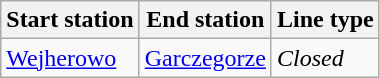<table class="wikitable">
<tr>
<th>Start station</th>
<th>End station</th>
<th>Line type</th>
</tr>
<tr>
<td><a href='#'>Wejherowo</a></td>
<td><a href='#'>Garczegorze</a></td>
<td><em>Closed</em></td>
</tr>
</table>
